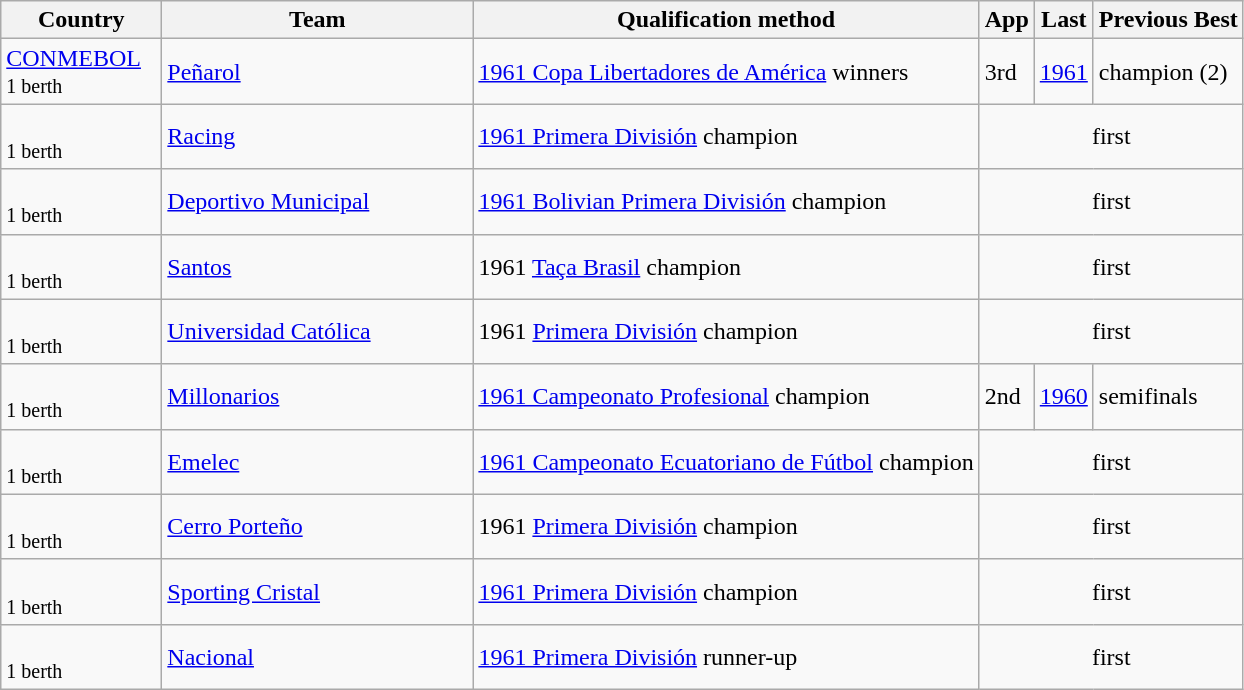<table class="wikitable">
<tr>
<th width=100>Country</th>
<th width=200>Team</th>
<th>Qualification method</th>
<th>App</th>
<th>Last</th>
<th>Previous Best</th>
</tr>
<tr>
<td><a href='#'>CONMEBOL</a><br><small>1 berth</small></td>
<td><a href='#'>Peñarol</a></td>
<td><a href='#'>1961 Copa Libertadores de América</a> winners</td>
<td>3rd</td>
<td><a href='#'>1961</a></td>
<td>champion (2)</td>
</tr>
<tr>
<td><br><small>1 berth</small></td>
<td><a href='#'>Racing</a></td>
<td><a href='#'>1961 Primera División</a> champion</td>
<td colspan=3 align=center>first</td>
</tr>
<tr>
<td><br><small>1 berth</small></td>
<td><a href='#'>Deportivo Municipal</a></td>
<td><a href='#'>1961 Bolivian Primera División</a> champion</td>
<td colspan=3 align=center>first</td>
</tr>
<tr>
<td><br><small>1 berth</small></td>
<td><a href='#'>Santos</a></td>
<td>1961 <a href='#'>Taça Brasil</a> champion</td>
<td colspan=3 align=center>first</td>
</tr>
<tr>
<td><br><small>1 berth</small></td>
<td><a href='#'>Universidad Católica</a></td>
<td>1961 <a href='#'>Primera División</a> champion</td>
<td colspan=3 align=center>first</td>
</tr>
<tr>
<td><br><small>1 berth</small></td>
<td><a href='#'>Millonarios</a></td>
<td><a href='#'>1961 Campeonato Profesional</a> champion</td>
<td>2nd</td>
<td><a href='#'>1960</a></td>
<td>semifinals</td>
</tr>
<tr>
<td><br><small>1 berth</small></td>
<td><a href='#'>Emelec</a></td>
<td><a href='#'>1961 Campeonato Ecuatoriano de Fútbol</a> champion</td>
<td colspan=3 align=center>first</td>
</tr>
<tr>
<td><br><small>1 berth</small></td>
<td><a href='#'>Cerro Porteño</a></td>
<td>1961 <a href='#'>Primera División</a> champion</td>
<td colspan=3 align=center>first</td>
</tr>
<tr>
<td><br><small>1 berth</small></td>
<td><a href='#'>Sporting Cristal</a></td>
<td><a href='#'>1961 Primera División</a> champion</td>
<td colspan=3 align=center>first</td>
</tr>
<tr>
<td><br><small>1 berth</small></td>
<td><a href='#'>Nacional</a></td>
<td><a href='#'>1961 Primera División</a> runner-up</td>
<td colspan=3 align=center>first</td>
</tr>
</table>
